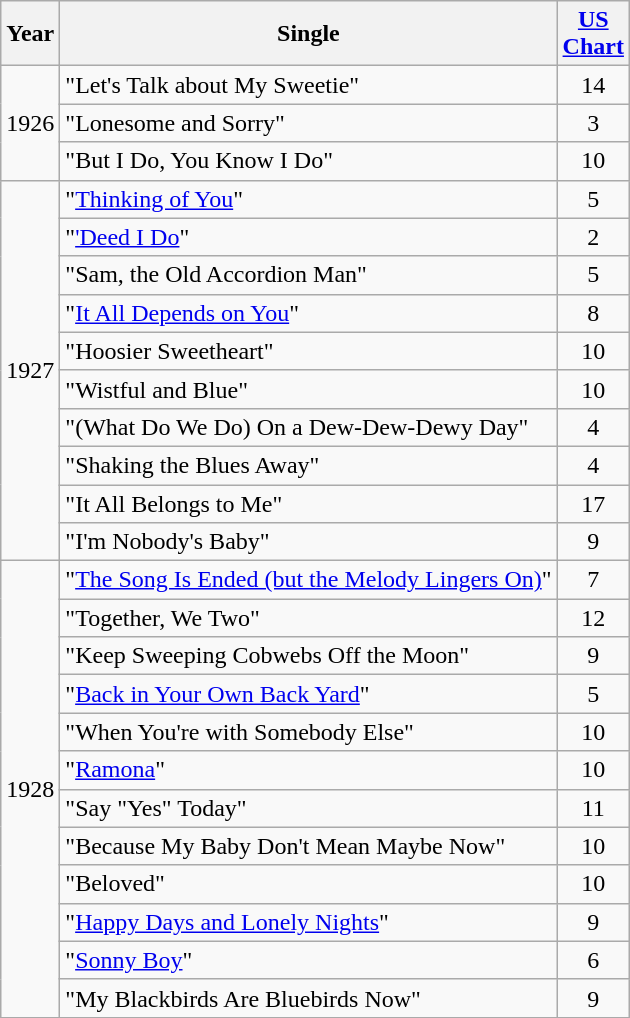<table class="wikitable">
<tr>
<th>Year</th>
<th>Single</th>
<th><a href='#'>US<br>Chart</a></th>
</tr>
<tr>
<td rowspan="3">1926</td>
<td>"Let's Talk about My Sweetie"</td>
<td align="center">14</td>
</tr>
<tr>
<td>"Lonesome and Sorry"</td>
<td align="center">3</td>
</tr>
<tr>
<td>"But I Do, You Know I Do"</td>
<td align="center">10</td>
</tr>
<tr>
<td rowspan="10">1927</td>
<td>"<a href='#'>Thinking of You</a>"</td>
<td align="center">5</td>
</tr>
<tr>
<td>"<a href='#'>'Deed I Do</a>"</td>
<td align="center">2</td>
</tr>
<tr>
<td>"Sam, the Old Accordion Man"</td>
<td align="center">5</td>
</tr>
<tr>
<td>"<a href='#'>It All Depends on You</a>"</td>
<td align="center">8</td>
</tr>
<tr>
<td>"Hoosier Sweetheart"</td>
<td align="center">10</td>
</tr>
<tr>
<td>"Wistful and Blue"</td>
<td align="center">10</td>
</tr>
<tr>
<td>"(What Do We Do) On a Dew-Dew-Dewy Day"</td>
<td align="center">4</td>
</tr>
<tr>
<td>"Shaking the Blues Away"</td>
<td align="center">4</td>
</tr>
<tr>
<td>"It All Belongs to Me"</td>
<td align="center">17</td>
</tr>
<tr>
<td>"I'm Nobody's Baby"</td>
<td align="center">9</td>
</tr>
<tr>
<td rowspan="12">1928</td>
<td>"<a href='#'>The Song Is Ended (but the Melody Lingers On)</a>"</td>
<td align="center">7</td>
</tr>
<tr>
<td>"Together, We Two"</td>
<td align="center">12</td>
</tr>
<tr>
<td>"Keep Sweeping Cobwebs Off the Moon"</td>
<td align="center">9</td>
</tr>
<tr>
<td>"<a href='#'>Back in Your Own Back Yard</a>"</td>
<td align="center">5</td>
</tr>
<tr>
<td>"When You're with Somebody Else"</td>
<td align="center">10</td>
</tr>
<tr>
<td>"<a href='#'>Ramona</a>"</td>
<td align="center">10</td>
</tr>
<tr>
<td>"Say "Yes" Today"</td>
<td align="center">11</td>
</tr>
<tr>
<td>"Because My Baby Don't Mean Maybe Now"</td>
<td align="center">10</td>
</tr>
<tr>
<td>"Beloved"</td>
<td align="center">10</td>
</tr>
<tr>
<td>"<a href='#'>Happy Days and Lonely Nights</a>"</td>
<td align="center">9</td>
</tr>
<tr>
<td>"<a href='#'>Sonny Boy</a>"</td>
<td align="center">6</td>
</tr>
<tr>
<td>"My Blackbirds Are Bluebirds Now"</td>
<td align="center">9</td>
</tr>
<tr>
</tr>
</table>
